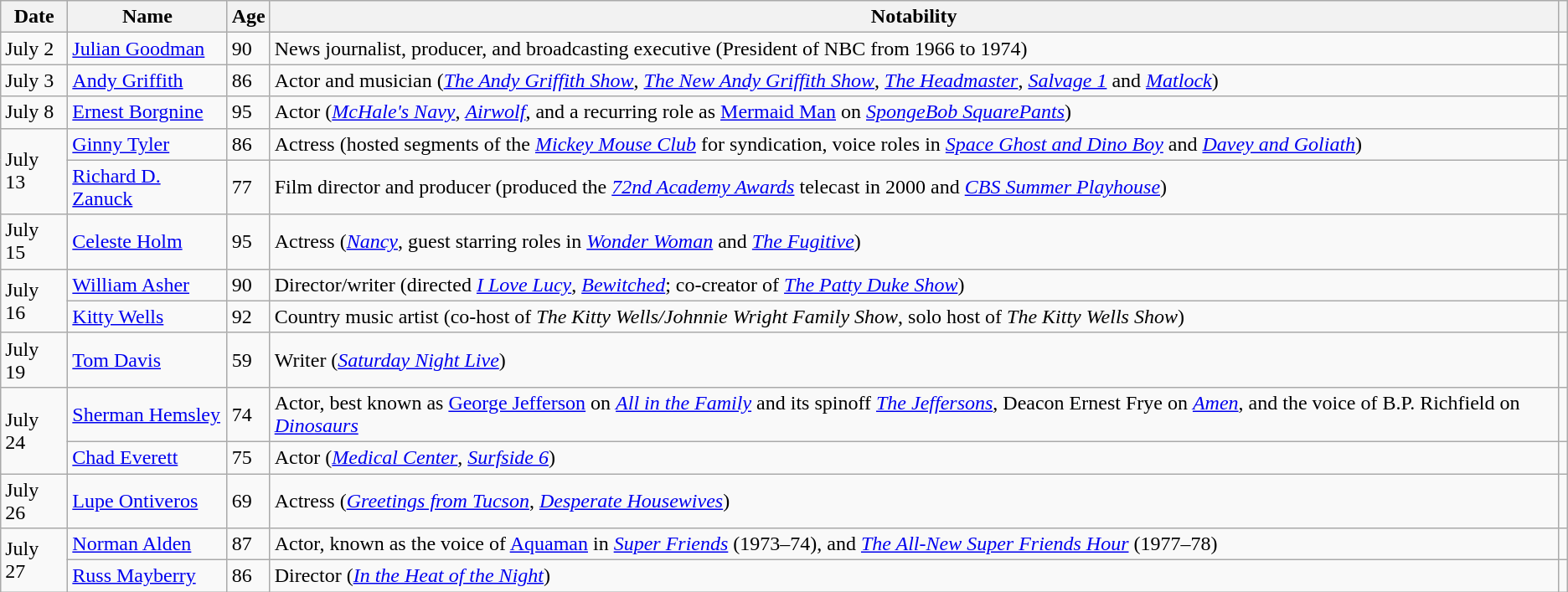<table class="wikitable sortable">
<tr ">
<th>Date</th>
<th>Name</th>
<th>Age</th>
<th>Notability</th>
<th class="unsortable"></th>
</tr>
<tr>
<td>July 2</td>
<td><a href='#'>Julian Goodman</a></td>
<td>90</td>
<td>News journalist, producer, and broadcasting executive (President of NBC from 1966 to 1974)</td>
<td></td>
</tr>
<tr>
<td>July 3</td>
<td><a href='#'>Andy Griffith</a></td>
<td>86</td>
<td>Actor and musician (<em><a href='#'>The Andy Griffith Show</a></em>, <em><a href='#'>The New Andy Griffith Show</a></em>, <em><a href='#'>The Headmaster</a></em>, <em><a href='#'>Salvage 1</a></em> and <em><a href='#'>Matlock</a></em>)</td>
<td></td>
</tr>
<tr>
<td>July 8</td>
<td><a href='#'>Ernest Borgnine</a></td>
<td>95</td>
<td>Actor (<em><a href='#'>McHale's Navy</a></em>, <em><a href='#'>Airwolf</a></em>, and a recurring role as <a href='#'>Mermaid Man</a> on <em><a href='#'>SpongeBob SquarePants</a></em>)</td>
<td></td>
</tr>
<tr>
<td rowspan="2">July 13</td>
<td><a href='#'>Ginny Tyler</a></td>
<td>86</td>
<td>Actress (hosted segments of the <em><a href='#'>Mickey Mouse Club</a></em> for syndication, voice roles in <em><a href='#'>Space Ghost and Dino Boy</a></em> and <em><a href='#'>Davey and Goliath</a></em>)</td>
<td></td>
</tr>
<tr>
<td><a href='#'>Richard D. Zanuck</a></td>
<td>77</td>
<td>Film director and producer (produced the <em><a href='#'>72nd Academy Awards</a></em> telecast in 2000 and <em><a href='#'>CBS Summer Playhouse</a></em>)</td>
<td></td>
</tr>
<tr>
<td>July 15</td>
<td><a href='#'>Celeste Holm</a></td>
<td>95</td>
<td>Actress (<em><a href='#'>Nancy</a></em>, guest starring roles in <em><a href='#'>Wonder Woman</a></em> and <em><a href='#'>The Fugitive</a></em>)</td>
<td></td>
</tr>
<tr>
<td rowspan="2">July 16</td>
<td><a href='#'>William Asher</a></td>
<td>90</td>
<td>Director/writer (directed <em><a href='#'>I Love Lucy</a></em>, <em><a href='#'>Bewitched</a></em>; co-creator of <em><a href='#'>The Patty Duke Show</a></em>)</td>
<td></td>
</tr>
<tr>
<td><a href='#'>Kitty Wells</a></td>
<td>92</td>
<td>Country music artist (co-host of <em>The Kitty Wells/Johnnie Wright Family Show</em>, solo host of <em>The Kitty Wells Show</em>)</td>
<td></td>
</tr>
<tr>
<td>July 19</td>
<td><a href='#'>Tom Davis</a></td>
<td>59</td>
<td>Writer (<em><a href='#'>Saturday Night Live</a></em>)</td>
<td></td>
</tr>
<tr>
<td rowspan="2">July 24</td>
<td><a href='#'>Sherman Hemsley</a></td>
<td>74</td>
<td>Actor, best known as <a href='#'>George Jefferson</a> on <em><a href='#'>All in the Family</a></em> and its spinoff <em><a href='#'>The Jeffersons</a></em>, Deacon Ernest Frye on <em><a href='#'>Amen</a></em>, and the voice of B.P. Richfield on <em><a href='#'>Dinosaurs</a></em></td>
<td></td>
</tr>
<tr>
<td><a href='#'>Chad Everett</a></td>
<td>75</td>
<td>Actor (<em><a href='#'>Medical Center</a></em>, <em><a href='#'>Surfside 6</a></em>)</td>
<td></td>
</tr>
<tr>
<td>July 26</td>
<td><a href='#'>Lupe Ontiveros</a></td>
<td>69</td>
<td>Actress (<em><a href='#'>Greetings from Tucson</a></em>, <em><a href='#'>Desperate Housewives</a></em>)</td>
<td></td>
</tr>
<tr>
<td rowspan="2">July 27</td>
<td><a href='#'>Norman Alden</a></td>
<td>87</td>
<td>Actor, known as the voice of <a href='#'>Aquaman</a> in <em><a href='#'>Super Friends</a></em> (1973–74), and <em><a href='#'>The All-New Super Friends Hour</a></em> (1977–78)</td>
<td></td>
</tr>
<tr>
<td><a href='#'>Russ Mayberry</a></td>
<td>86</td>
<td>Director (<em><a href='#'>In the Heat of the Night</a></em>)</td>
<td></td>
</tr>
</table>
